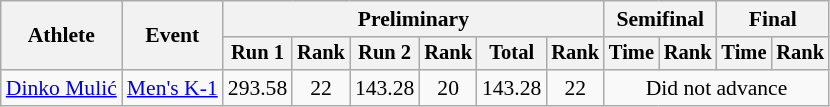<table class="wikitable" style="font-size:90%">
<tr>
<th rowspan="2">Athlete</th>
<th rowspan="2">Event</th>
<th colspan="6">Preliminary</th>
<th colspan="2">Semifinal</th>
<th colspan="2">Final</th>
</tr>
<tr style="font-size:95%">
<th>Run 1</th>
<th>Rank</th>
<th>Run 2</th>
<th>Rank</th>
<th>Total</th>
<th>Rank</th>
<th>Time</th>
<th>Rank</th>
<th>Time</th>
<th>Rank</th>
</tr>
<tr align=center>
<td align=left><a href='#'>Dinko Mulić</a></td>
<td align=left><a href='#'>Men's K-1</a></td>
<td>293.58</td>
<td>22</td>
<td>143.28</td>
<td>20</td>
<td>143.28</td>
<td>22</td>
<td colspan=4>Did not advance</td>
</tr>
</table>
